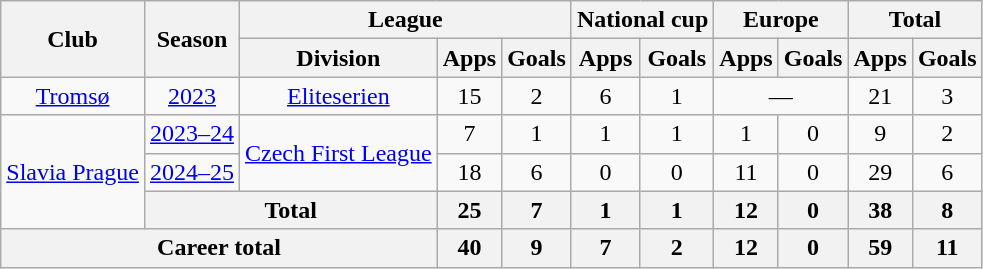<table class="wikitable" style="text-align: center;">
<tr>
<th rowspan="2">Club</th>
<th rowspan="2">Season</th>
<th colspan="3">League</th>
<th colspan="2">National cup</th>
<th colspan="2">Europe</th>
<th colspan="2">Total</th>
</tr>
<tr>
<th>Division</th>
<th>Apps</th>
<th>Goals</th>
<th>Apps</th>
<th>Goals</th>
<th>Apps</th>
<th>Goals</th>
<th>Apps</th>
<th>Goals</th>
</tr>
<tr>
<td><a href='#'>Tromsø</a></td>
<td><a href='#'>2023</a></td>
<td><a href='#'>Eliteserien</a></td>
<td>15</td>
<td>2</td>
<td>6</td>
<td>1</td>
<td colspan=2>—</td>
<td>21</td>
<td>3</td>
</tr>
<tr>
<td rowspan=3><a href='#'>Slavia Prague</a></td>
<td><a href='#'>2023–24</a></td>
<td rowspan=2><a href='#'>Czech First League</a></td>
<td>7</td>
<td>1</td>
<td>1</td>
<td>1</td>
<td>1</td>
<td>0</td>
<td>9</td>
<td>2</td>
</tr>
<tr>
<td><a href='#'>2024–25</a></td>
<td>18</td>
<td>6</td>
<td>0</td>
<td>0</td>
<td>11</td>
<td>0</td>
<td>29</td>
<td>6</td>
</tr>
<tr>
<th colspan=2>Total</th>
<th>25</th>
<th>7</th>
<th>1</th>
<th>1</th>
<th>12</th>
<th>0</th>
<th>38</th>
<th>8</th>
</tr>
<tr>
<th colspan=3>Career total</th>
<th>40</th>
<th>9</th>
<th>7</th>
<th>2</th>
<th>12</th>
<th>0</th>
<th>59</th>
<th>11</th>
</tr>
</table>
